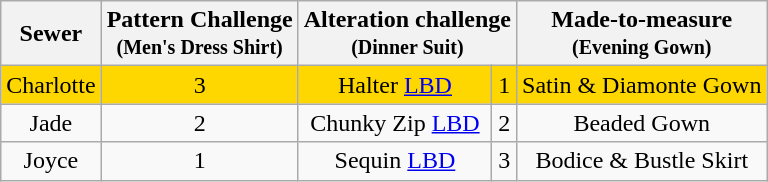<table class="wikitable" style="text-align:center;">
<tr>
<th>Sewer</th>
<th>Pattern Challenge<br><small>(Men's Dress Shirt)</small></th>
<th colspan="2">Alteration challenge<br><small>(Dinner Suit)</small></th>
<th>Made-to-measure<br><small>(Evening Gown)</small></th>
</tr>
<tr style="background:Gold">
<td>Charlotte</td>
<td>3</td>
<td>Halter <a href='#'>LBD</a></td>
<td>1</td>
<td>Satin & Diamonte Gown</td>
</tr>
<tr>
<td>Jade</td>
<td>2</td>
<td>Chunky Zip <a href='#'>LBD</a></td>
<td>2</td>
<td>Beaded Gown</td>
</tr>
<tr>
<td>Joyce</td>
<td>1</td>
<td>Sequin <a href='#'>LBD</a></td>
<td>3</td>
<td>Bodice & Bustle Skirt</td>
</tr>
</table>
